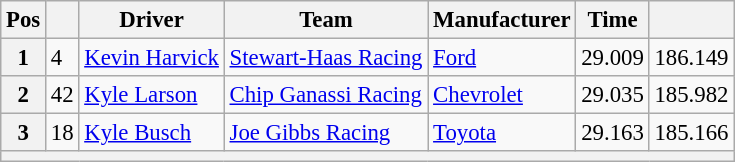<table class="wikitable" style="font-size:95%">
<tr>
<th>Pos</th>
<th></th>
<th>Driver</th>
<th>Team</th>
<th>Manufacturer</th>
<th>Time</th>
<th></th>
</tr>
<tr>
<th>1</th>
<td>4</td>
<td><a href='#'>Kevin Harvick</a></td>
<td><a href='#'>Stewart-Haas Racing</a></td>
<td><a href='#'>Ford</a></td>
<td>29.009</td>
<td>186.149</td>
</tr>
<tr>
<th>2</th>
<td>42</td>
<td><a href='#'>Kyle Larson</a></td>
<td><a href='#'>Chip Ganassi Racing</a></td>
<td><a href='#'>Chevrolet</a></td>
<td>29.035</td>
<td>185.982</td>
</tr>
<tr>
<th>3</th>
<td>18</td>
<td><a href='#'>Kyle Busch</a></td>
<td><a href='#'>Joe Gibbs Racing</a></td>
<td><a href='#'>Toyota</a></td>
<td>29.163</td>
<td>185.166</td>
</tr>
<tr>
<th colspan="7"></th>
</tr>
</table>
